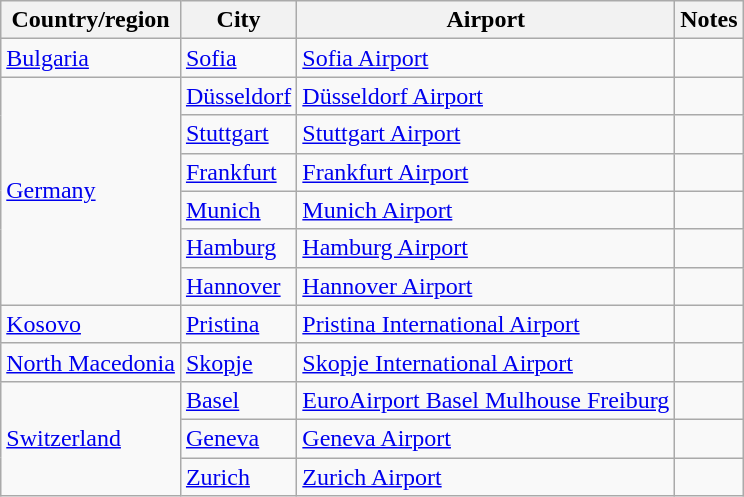<table class="wikitable sortable collapsible">
<tr>
<th>Country/region</th>
<th>City</th>
<th>Airport</th>
<th>Notes</th>
</tr>
<tr>
<td><a href='#'>Bulgaria</a></td>
<td><a href='#'>Sofia</a></td>
<td><a href='#'>Sofia Airport</a></td>
<td></td>
</tr>
<tr>
<td rowspan="6"><a href='#'>Germany</a></td>
<td><a href='#'>Düsseldorf</a></td>
<td><a href='#'>Düsseldorf Airport</a></td>
<td></td>
</tr>
<tr>
<td><a href='#'>Stuttgart</a></td>
<td><a href='#'>Stuttgart Airport</a></td>
<td></td>
</tr>
<tr>
<td><a href='#'>Frankfurt</a></td>
<td><a href='#'>Frankfurt Airport</a></td>
<td></td>
</tr>
<tr>
<td><a href='#'>Munich</a></td>
<td><a href='#'>Munich Airport</a></td>
<td></td>
</tr>
<tr>
<td><a href='#'>Hamburg</a></td>
<td><a href='#'>Hamburg Airport</a></td>
<td></td>
</tr>
<tr>
<td><a href='#'>Hannover</a></td>
<td><a href='#'>Hannover Airport</a></td>
<td></td>
</tr>
<tr>
<td><a href='#'>Kosovo</a></td>
<td><a href='#'>Pristina</a></td>
<td><a href='#'>Pristina International Airport</a></td>
<td></td>
</tr>
<tr>
<td><a href='#'>North Macedonia</a></td>
<td><a href='#'>Skopje</a></td>
<td><a href='#'>Skopje International Airport</a></td>
<td></td>
</tr>
<tr>
<td rowspan="3"><a href='#'>Switzerland</a></td>
<td><a href='#'>Basel</a></td>
<td><a href='#'>EuroAirport Basel Mulhouse Freiburg</a></td>
<td></td>
</tr>
<tr>
<td><a href='#'>Geneva</a></td>
<td><a href='#'>Geneva Airport</a></td>
<td></td>
</tr>
<tr>
<td><a href='#'>Zurich</a></td>
<td><a href='#'>Zurich Airport</a></td>
<td></td>
</tr>
</table>
